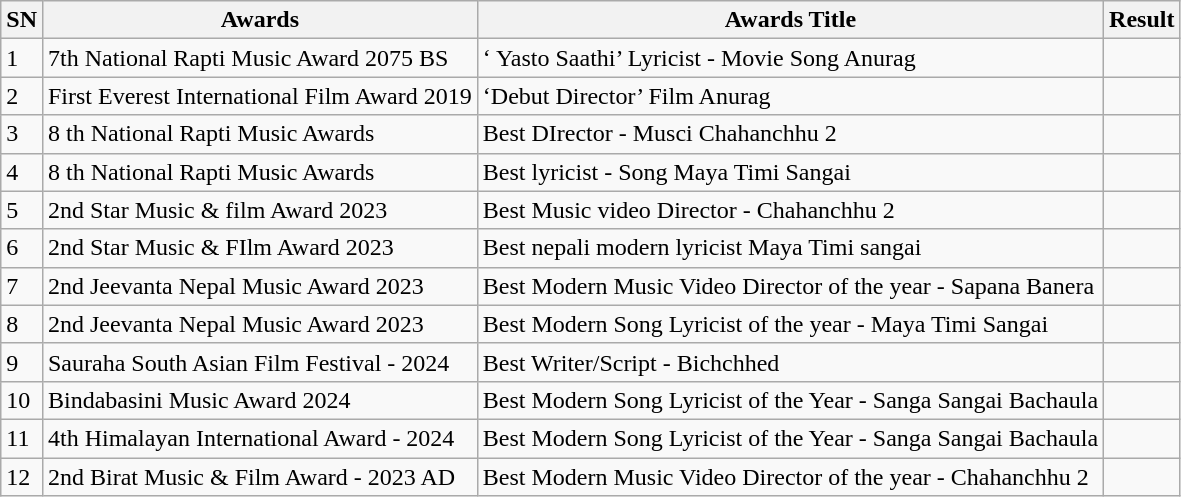<table class="wikitable sortable">
<tr>
<th>SN</th>
<th>Awards</th>
<th>Awards Title</th>
<th>Result</th>
</tr>
<tr>
<td>1</td>
<td>7th National Rapti Music Award 2075 BS</td>
<td>‘ Yasto Saathi’ Lyricist - Movie Song Anurag</td>
<td></td>
</tr>
<tr>
<td>2</td>
<td>First Everest International Film Award 2019</td>
<td>‘Debut Director’ Film Anurag</td>
<td></td>
</tr>
<tr>
<td>3</td>
<td>8 th National Rapti Music Awards</td>
<td>Best DIrector - Musci Chahanchhu 2</td>
<td></td>
</tr>
<tr>
<td>4</td>
<td>8 th National Rapti Music Awards</td>
<td>Best lyricist -  Song  Maya Timi Sangai</td>
<td></td>
</tr>
<tr>
<td>5</td>
<td>2nd Star Music & film Award 2023</td>
<td>Best Music video Director - Chahanchhu 2</td>
<td></td>
</tr>
<tr>
<td>6</td>
<td>2nd Star Music & FIlm Award 2023</td>
<td>Best nepali modern lyricist Maya Timi sangai</td>
<td></td>
</tr>
<tr>
<td>7</td>
<td>2nd Jeevanta Nepal Music Award 2023</td>
<td>Best Modern Music Video Director of the year - Sapana Banera</td>
<td></td>
</tr>
<tr>
<td>8</td>
<td>2nd Jeevanta Nepal Music Award 2023</td>
<td>Best Modern Song Lyricist of the year - Maya Timi Sangai</td>
<td></td>
</tr>
<tr>
<td>9</td>
<td>Sauraha South Asian Film Festival - 2024</td>
<td>Best Writer/Script - Bichchhed</td>
<td></td>
</tr>
<tr>
<td>10</td>
<td>Bindabasini Music Award 2024</td>
<td>Best Modern Song Lyricist of the Year - Sanga Sangai Bachaula</td>
<td></td>
</tr>
<tr>
<td>11</td>
<td>4th Himalayan International Award - 2024</td>
<td>Best Modern Song Lyricist of the Year - Sanga Sangai Bachaula</td>
<td></td>
</tr>
<tr>
<td>12</td>
<td>2nd Birat Music & Film Award - 2023 AD</td>
<td>Best Modern Music Video Director of the year - Chahanchhu 2</td>
<td></td>
</tr>
</table>
